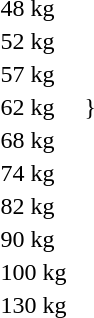<table>
<tr>
<td>48 kg</td>
<td></td>
<td></td>
<td></td>
</tr>
<tr>
<td>52 kg</td>
<td></td>
<td></td>
<td></td>
</tr>
<tr>
<td>57 kg</td>
<td></td>
<td></td>
<td></td>
</tr>
<tr>
<td>62 kg</td>
<td></td>
<td></td>
<td>}</td>
</tr>
<tr>
<td>68 kg</td>
<td></td>
<td></td>
<td></td>
</tr>
<tr>
<td>74 kg</td>
<td></td>
<td></td>
<td></td>
</tr>
<tr>
<td>82 kg</td>
<td></td>
<td></td>
<td></td>
</tr>
<tr>
<td>90 kg</td>
<td></td>
<td></td>
<td></td>
</tr>
<tr>
<td>100 kg</td>
<td></td>
<td></td>
<td></td>
</tr>
<tr>
<td>130 kg</td>
<td></td>
<td></td>
<td></td>
</tr>
</table>
